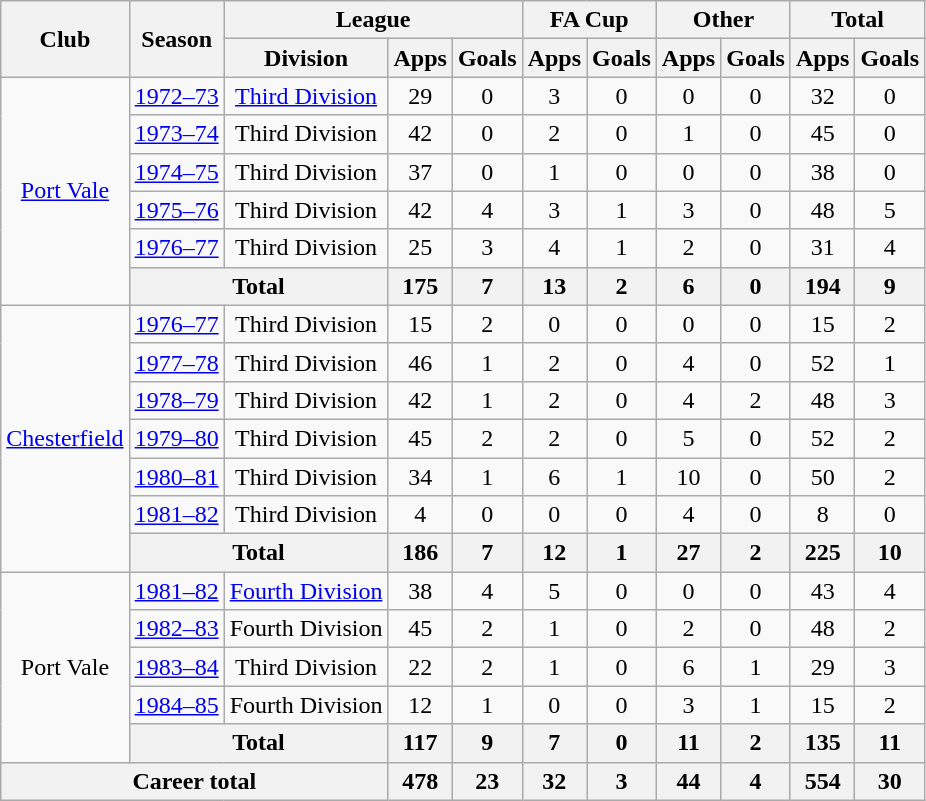<table class="wikitable" style="text-align: center;">
<tr>
<th rowspan="2">Club</th>
<th rowspan="2">Season</th>
<th colspan="3">League</th>
<th colspan="2">FA Cup</th>
<th colspan="2">Other</th>
<th colspan="2">Total</th>
</tr>
<tr>
<th>Division</th>
<th>Apps</th>
<th>Goals</th>
<th>Apps</th>
<th>Goals</th>
<th>Apps</th>
<th>Goals</th>
<th>Apps</th>
<th>Goals</th>
</tr>
<tr>
<td rowspan="6"><a href='#'>Port Vale</a></td>
<td><a href='#'>1972–73</a></td>
<td><a href='#'>Third Division</a></td>
<td>29</td>
<td>0</td>
<td>3</td>
<td>0</td>
<td>0</td>
<td>0</td>
<td>32</td>
<td>0</td>
</tr>
<tr>
<td><a href='#'>1973–74</a></td>
<td>Third Division</td>
<td>42</td>
<td>0</td>
<td>2</td>
<td>0</td>
<td>1</td>
<td>0</td>
<td>45</td>
<td>0</td>
</tr>
<tr>
<td><a href='#'>1974–75</a></td>
<td>Third Division</td>
<td>37</td>
<td>0</td>
<td>1</td>
<td>0</td>
<td>0</td>
<td>0</td>
<td>38</td>
<td>0</td>
</tr>
<tr>
<td><a href='#'>1975–76</a></td>
<td>Third Division</td>
<td>42</td>
<td>4</td>
<td>3</td>
<td>1</td>
<td>3</td>
<td>0</td>
<td>48</td>
<td>5</td>
</tr>
<tr>
<td><a href='#'>1976–77</a></td>
<td>Third Division</td>
<td>25</td>
<td>3</td>
<td>4</td>
<td>1</td>
<td>2</td>
<td>0</td>
<td>31</td>
<td>4</td>
</tr>
<tr>
<th colspan="2">Total</th>
<th>175</th>
<th>7</th>
<th>13</th>
<th>2</th>
<th>6</th>
<th>0</th>
<th>194</th>
<th>9</th>
</tr>
<tr>
<td rowspan="7"><a href='#'>Chesterfield</a></td>
<td><a href='#'>1976–77</a></td>
<td>Third Division</td>
<td>15</td>
<td>2</td>
<td>0</td>
<td>0</td>
<td>0</td>
<td>0</td>
<td>15</td>
<td>2</td>
</tr>
<tr>
<td><a href='#'>1977–78</a></td>
<td>Third Division</td>
<td>46</td>
<td>1</td>
<td>2</td>
<td>0</td>
<td>4</td>
<td>0</td>
<td>52</td>
<td>1</td>
</tr>
<tr>
<td><a href='#'>1978–79</a></td>
<td>Third Division</td>
<td>42</td>
<td>1</td>
<td>2</td>
<td>0</td>
<td>4</td>
<td>2</td>
<td>48</td>
<td>3</td>
</tr>
<tr>
<td><a href='#'>1979–80</a></td>
<td>Third Division</td>
<td>45</td>
<td>2</td>
<td>2</td>
<td>0</td>
<td>5</td>
<td>0</td>
<td>52</td>
<td>2</td>
</tr>
<tr>
<td><a href='#'>1980–81</a></td>
<td>Third Division</td>
<td>34</td>
<td>1</td>
<td>6</td>
<td>1</td>
<td>10</td>
<td>0</td>
<td>50</td>
<td>2</td>
</tr>
<tr>
<td><a href='#'>1981–82</a></td>
<td>Third Division</td>
<td>4</td>
<td>0</td>
<td>0</td>
<td>0</td>
<td>4</td>
<td>0</td>
<td>8</td>
<td>0</td>
</tr>
<tr>
<th colspan="2">Total</th>
<th>186</th>
<th>7</th>
<th>12</th>
<th>1</th>
<th>27</th>
<th>2</th>
<th>225</th>
<th>10</th>
</tr>
<tr>
<td rowspan="5">Port Vale</td>
<td><a href='#'>1981–82</a></td>
<td><a href='#'>Fourth Division</a></td>
<td>38</td>
<td>4</td>
<td>5</td>
<td>0</td>
<td>0</td>
<td>0</td>
<td>43</td>
<td>4</td>
</tr>
<tr>
<td><a href='#'>1982–83</a></td>
<td>Fourth Division</td>
<td>45</td>
<td>2</td>
<td>1</td>
<td>0</td>
<td>2</td>
<td>0</td>
<td>48</td>
<td>2</td>
</tr>
<tr>
<td><a href='#'>1983–84</a></td>
<td>Third Division</td>
<td>22</td>
<td>2</td>
<td>1</td>
<td>0</td>
<td>6</td>
<td>1</td>
<td>29</td>
<td>3</td>
</tr>
<tr>
<td><a href='#'>1984–85</a></td>
<td>Fourth Division</td>
<td>12</td>
<td>1</td>
<td>0</td>
<td>0</td>
<td>3</td>
<td>1</td>
<td>15</td>
<td>2</td>
</tr>
<tr>
<th colspan="2">Total</th>
<th>117</th>
<th>9</th>
<th>7</th>
<th>0</th>
<th>11</th>
<th>2</th>
<th>135</th>
<th>11</th>
</tr>
<tr>
<th colspan="3">Career total</th>
<th>478</th>
<th>23</th>
<th>32</th>
<th>3</th>
<th>44</th>
<th>4</th>
<th>554</th>
<th>30</th>
</tr>
</table>
